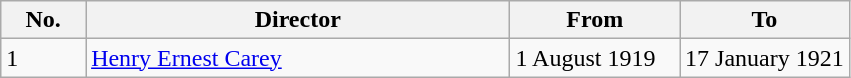<table class="wikitable">
<tr>
<th width="10%">No.</th>
<th width="50%">Director</th>
<th width="20%">From</th>
<th width="20%">To</th>
</tr>
<tr>
<td>1</td>
<td><a href='#'>Henry Ernest Carey</a></td>
<td>1 August 1919</td>
<td>17 January 1921</td>
</tr>
</table>
